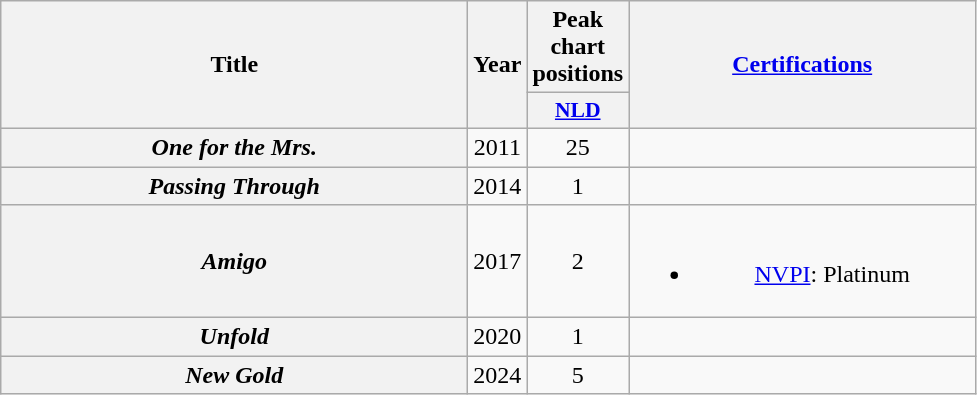<table class="wikitable plainrowheaders" border="1" style="text-align:center;">
<tr>
<th scope="col" rowspan="2" style="width:19em;">Title</th>
<th scope="col" rowspan="2">Year</th>
<th scope="col" colspan="1">Peak chart positions</th>
<th scope="col" rowspan="2" style="width:14em;"><a href='#'>Certifications</a></th>
</tr>
<tr>
<th scope="col" style="width:2.5em;font-size:90%;"><a href='#'>NLD</a><br></th>
</tr>
<tr>
<th scope="row"><em>One for the Mrs.</em></th>
<td>2011</td>
<td>25</td>
<td></td>
</tr>
<tr>
<th scope="row"><em>Passing Through</em></th>
<td>2014</td>
<td>1</td>
<td></td>
</tr>
<tr>
<th scope="row"><em>Amigo</em></th>
<td>2017</td>
<td>2</td>
<td><br><ul><li><a href='#'>NVPI</a>: Platinum</li></ul></td>
</tr>
<tr>
<th scope="row"><em>Unfold</em></th>
<td>2020</td>
<td>1</td>
<td></td>
</tr>
<tr>
<th scope="row"><em>New Gold</em></th>
<td>2024</td>
<td>5</td>
<td></td>
</tr>
</table>
